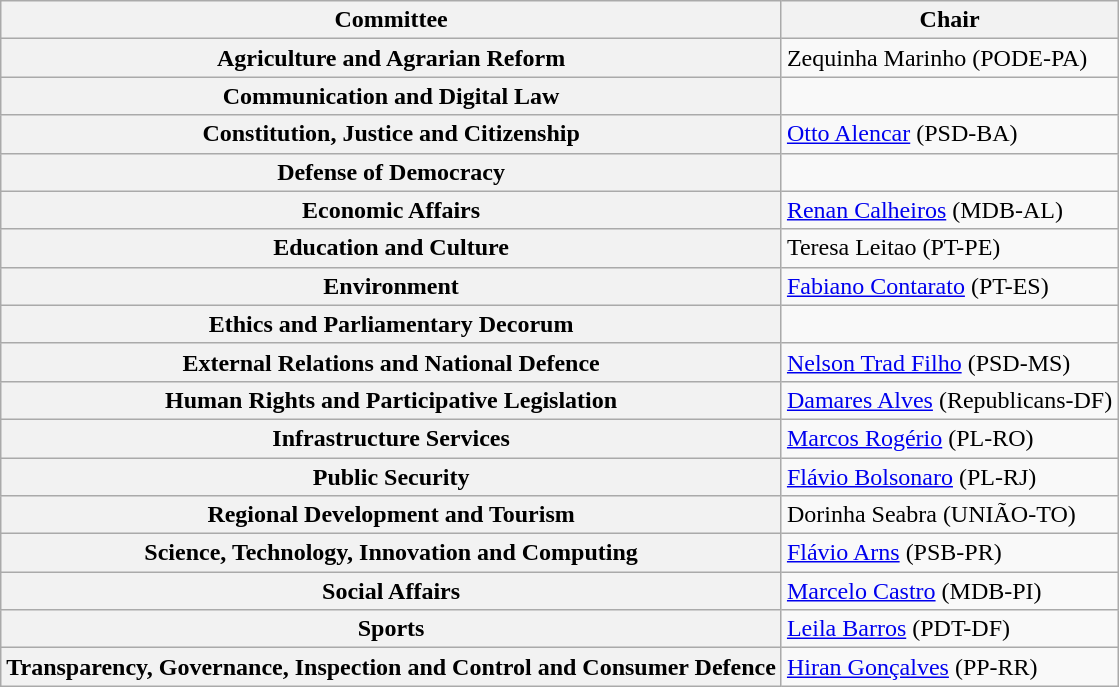<table class="wikitable sortable plainrowheaders">
<tr>
<th>Committee</th>
<th>Chair</th>
</tr>
<tr>
<th>Agriculture and Agrarian Reform</th>
<td>Zequinha Marinho (PODE-PA)</td>
</tr>
<tr>
<th>Communication and Digital Law</th>
<td></td>
</tr>
<tr>
<th>Constitution, Justice and Citizenship</th>
<td><a href='#'>Otto Alencar</a> (PSD-BA)</td>
</tr>
<tr>
<th>Defense of Democracy</th>
<td></td>
</tr>
<tr>
<th>Economic Affairs</th>
<td><a href='#'>Renan Calheiros</a> (MDB-AL)</td>
</tr>
<tr>
<th>Education and Culture</th>
<td>Teresa Leitao (PT-PE)</td>
</tr>
<tr>
<th>Environment</th>
<td><a href='#'>Fabiano Contarato</a> (PT-ES)</td>
</tr>
<tr>
<th>Ethics and Parliamentary Decorum</th>
<td></td>
</tr>
<tr>
<th>External Relations and National Defence</th>
<td><a href='#'>Nelson Trad Filho</a> (PSD-MS)</td>
</tr>
<tr>
<th>Human Rights and Participative Legislation</th>
<td><a href='#'>Damares Alves</a> (Republicans-DF)</td>
</tr>
<tr>
<th>Infrastructure Services</th>
<td><a href='#'>Marcos Rogério</a> (PL-RO)</td>
</tr>
<tr>
<th>Public Security</th>
<td><a href='#'>Flávio Bolsonaro</a> (PL-RJ)</td>
</tr>
<tr>
<th>Regional Development and Tourism</th>
<td>Dorinha Seabra (UNIÃO-TO)</td>
</tr>
<tr>
<th>Science, Technology, Innovation and Computing</th>
<td><a href='#'>Flávio Arns</a> (PSB-PR)</td>
</tr>
<tr>
<th>Social Affairs</th>
<td><a href='#'>Marcelo Castro</a> (MDB-PI)</td>
</tr>
<tr>
<th>Sports</th>
<td><a href='#'>Leila Barros</a> (PDT-DF)</td>
</tr>
<tr>
<th>Transparency, Governance, Inspection and Control and Consumer Defence</th>
<td><a href='#'>Hiran Gonçalves</a> (PP-RR)</td>
</tr>
</table>
